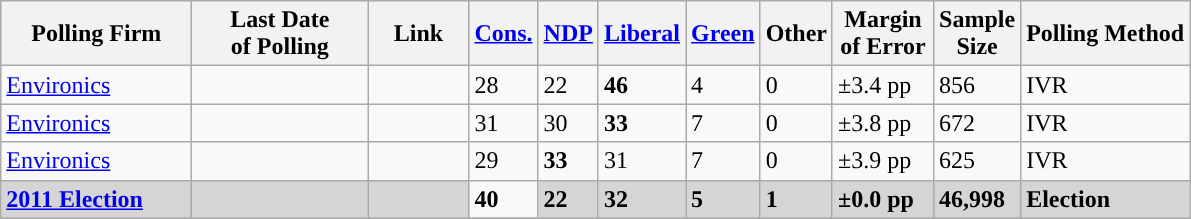<table class="wikitable sortable">
<tr style="background:#e9e9e9;">
<th style="width:120px">Polling Firm</th>
<th style="width:110px">Last Date<br>of Polling</th>
<th style="width:60px" class="unsortable">Link</th>
<th style="background-color:"><strong><a href='#'>Cons.</a></strong></th>
<th style="background-color:"><strong><a href='#'>NDP</a></strong></th>
<th style="background-color:"><strong><a href='#'>Liberal</a></strong></th>
<th style="background-color:"><strong><a href='#'>Green</a></strong></th>
<th style="background-color:"><strong>Other</strong></th>
<th style="width:60px;" class=unsortable>Margin<br>of Error</th>
<th style="width:50px;" class=unsortable>Sample<br>Size</th>
<th class=unsortable>Polling Method</th>
</tr>
<tr>
<td><a href='#'>Environics</a></td>
<td></td>
<td></td>
<td>28</td>
<td>22</td>
<td><strong>46</strong></td>
<td>4</td>
<td>0</td>
<td>±3.4 pp</td>
<td>856</td>
<td>IVR</td>
</tr>
<tr>
<td><a href='#'>Environics</a></td>
<td></td>
<td></td>
<td>31</td>
<td>30</td>
<td><strong>33</strong></td>
<td>7</td>
<td>0</td>
<td>±3.8 pp</td>
<td>672</td>
<td>IVR</td>
</tr>
<tr>
<td><a href='#'>Environics</a></td>
<td></td>
<td></td>
<td>29</td>
<td><strong>33</strong></td>
<td>31</td>
<td>7</td>
<td>0</td>
<td>±3.9 pp</td>
<td>625</td>
<td>IVR</td>
</tr>
<tr>
<td style="background:#D5D5D5"><strong><a href='#'>2011 Election</a></strong></td>
<td style="background:#D5D5D5"><strong></strong></td>
<td style="background:#D5D5D5"></td>
<td><strong>40</strong></td>
<td style="background:#D5D5D5"><strong>22</strong></td>
<td style="background:#D5D5D5"><strong>32</strong></td>
<td style="background:#D5D5D5"><strong>5</strong></td>
<td style="background:#D5D5D5"><strong>1</strong></td>
<td style="background:#D5D5D5"><strong>±0.0 pp</strong></td>
<td style="background:#D5D5D5"><strong>46,998</strong></td>
<td style="background:#D5D5D5"><strong>Election</strong></td>
</tr>
<tr>
</tr>
<tr>
</tr>
</table>
